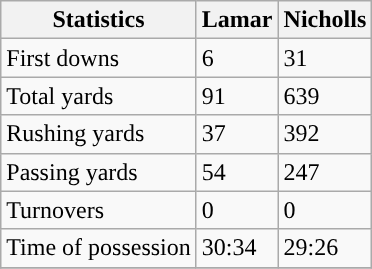<table class="wikitable">
<tr>
<th>Statistics</th>
<th>Lamar</th>
<th>Nicholls</th>
</tr>
<tr>
<td>First downs</td>
<td>6</td>
<td>31</td>
</tr>
<tr>
<td>Total yards</td>
<td>91</td>
<td>639</td>
</tr>
<tr>
<td>Rushing yards</td>
<td>37</td>
<td>392</td>
</tr>
<tr>
<td>Passing yards</td>
<td>54</td>
<td>247</td>
</tr>
<tr>
<td>Turnovers</td>
<td>0</td>
<td>0</td>
</tr>
<tr>
<td>Time of possession</td>
<td>30:34</td>
<td>29:26</td>
</tr>
<tr>
</tr>
</table>
